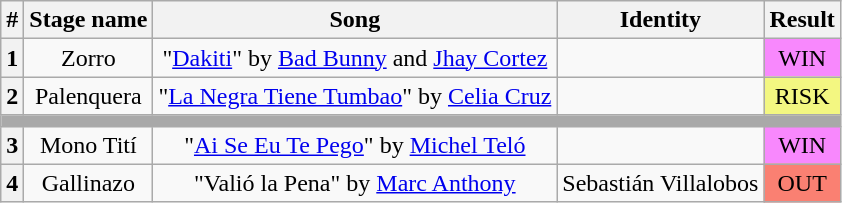<table class="wikitable plainrowheaders" style="text-align: center">
<tr>
<th>#</th>
<th>Stage name</th>
<th>Song</th>
<th>Identity</th>
<th>Result</th>
</tr>
<tr>
<th>1</th>
<td>Zorro</td>
<td>"<a href='#'>Dakiti</a>" by <a href='#'>Bad Bunny</a> and <a href='#'>Jhay Cortez</a></td>
<td></td>
<td bgcolor=#F888FD>WIN</td>
</tr>
<tr>
<th>2</th>
<td>Palenquera</td>
<td>"<a href='#'>La Negra Tiene Tumbao</a>" by <a href='#'>Celia Cruz</a></td>
<td></td>
<td bgcolor=#F3F781>RISK</td>
</tr>
<tr>
<td colspan="5" style="background:darkgray"></td>
</tr>
<tr>
<th>3</th>
<td>Mono Tití</td>
<td>"<a href='#'>Ai Se Eu Te Pego</a>" by <a href='#'>Michel Teló</a></td>
<td></td>
<td bgcolor=#F888FD>WIN</td>
</tr>
<tr>
<th>4</th>
<td>Gallinazo</td>
<td>"Valió la Pena" by <a href='#'>Marc Anthony</a></td>
<td>Sebastián Villalobos</td>
<td bgcolor=salmon>OUT</td>
</tr>
</table>
